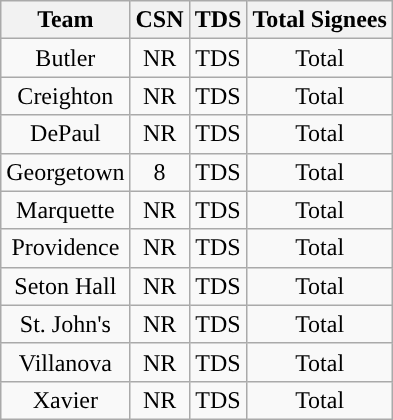<table class="wikitable sortable">
<tr>
<th>Team</th>
<th>CSN</th>
<th>TDS</th>
<th>Total Signees</th>
</tr>
<tr align=center>
<td>Butler</td>
<td>NR</td>
<td>TDS</td>
<td>Total</td>
</tr>
<tr align=center>
<td>Creighton</td>
<td>NR</td>
<td>TDS</td>
<td>Total</td>
</tr>
<tr align=center>
<td>DePaul</td>
<td>NR</td>
<td>TDS</td>
<td>Total</td>
</tr>
<tr align=center>
<td>Georgetown</td>
<td>8</td>
<td>TDS</td>
<td>Total</td>
</tr>
<tr align=center>
<td>Marquette</td>
<td>NR</td>
<td>TDS</td>
<td>Total</td>
</tr>
<tr align=center>
<td>Providence</td>
<td>NR</td>
<td>TDS</td>
<td>Total</td>
</tr>
<tr align=center>
<td>Seton Hall</td>
<td>NR</td>
<td>TDS</td>
<td>Total</td>
</tr>
<tr align=center>
<td>St. John's</td>
<td>NR</td>
<td>TDS</td>
<td>Total</td>
</tr>
<tr align=center>
<td>Villanova</td>
<td>NR</td>
<td>TDS</td>
<td>Total</td>
</tr>
<tr align=center>
<td>Xavier</td>
<td>NR</td>
<td>TDS</td>
<td>Total</td>
</tr>
</table>
